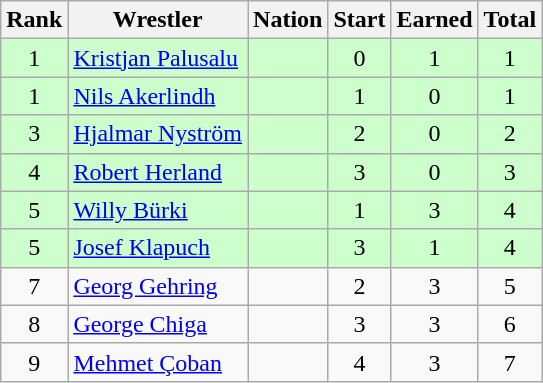<table class="wikitable sortable" style="text-align:center;">
<tr>
<th>Rank</th>
<th>Wrestler</th>
<th>Nation</th>
<th>Start</th>
<th>Earned</th>
<th>Total</th>
</tr>
<tr style="background:#cfc;">
<td>1</td>
<td align=left><a href='#'>Kristjan Palusalu</a></td>
<td align=left></td>
<td>0</td>
<td>1</td>
<td>1</td>
</tr>
<tr style="background:#cfc;">
<td>1</td>
<td align=left><a href='#'>Nils Akerlindh</a></td>
<td align=left></td>
<td>1</td>
<td>0</td>
<td>1</td>
</tr>
<tr style="background:#cfc;">
<td>3</td>
<td align=left><a href='#'>Hjalmar Nyström</a></td>
<td align=left></td>
<td>2</td>
<td>0</td>
<td>2</td>
</tr>
<tr style="background:#cfc;">
<td>4</td>
<td align=left><a href='#'>Robert Herland</a></td>
<td align=left></td>
<td>3</td>
<td>0</td>
<td>3</td>
</tr>
<tr style="background:#cfc;">
<td>5</td>
<td align=left><a href='#'>Willy Bürki</a></td>
<td align=left></td>
<td>1</td>
<td>3</td>
<td>4</td>
</tr>
<tr style="background:#cfc;">
<td>5</td>
<td align=left><a href='#'>Josef Klapuch</a></td>
<td align=left></td>
<td>3</td>
<td>1</td>
<td>4</td>
</tr>
<tr>
<td>7</td>
<td align=left><a href='#'>Georg Gehring</a></td>
<td align=left></td>
<td>2</td>
<td>3</td>
<td>5</td>
</tr>
<tr>
<td>8</td>
<td align=left><a href='#'>George Chiga</a></td>
<td align=left></td>
<td>3</td>
<td>3</td>
<td>6</td>
</tr>
<tr>
<td>9</td>
<td align=left><a href='#'>Mehmet Çoban</a></td>
<td align=left></td>
<td>4</td>
<td>3</td>
<td>7</td>
</tr>
</table>
